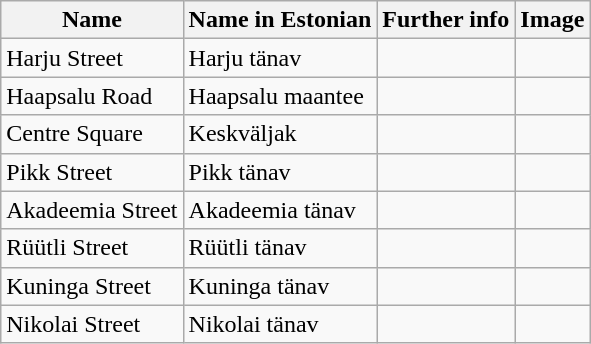<table class="wikitable sortable">
<tr>
<th>Name</th>
<th>Name in Estonian</th>
<th>Further info</th>
<th>Image</th>
</tr>
<tr>
<td>Harju Street</td>
<td>Harju tänav</td>
<td></td>
<td></td>
</tr>
<tr>
<td>Haapsalu Road</td>
<td>Haapsalu maantee</td>
<td></td>
<td></td>
</tr>
<tr>
<td>Centre Square</td>
<td>Keskväljak</td>
<td></td>
<td></td>
</tr>
<tr>
<td>Pikk Street</td>
<td>Pikk tänav</td>
<td></td>
<td></td>
</tr>
<tr>
<td>Akadeemia Street</td>
<td>Akadeemia tänav</td>
<td></td>
<td></td>
</tr>
<tr>
<td>Rüütli Street</td>
<td>Rüütli tänav</td>
<td></td>
<td></td>
</tr>
<tr>
<td>Kuninga Street</td>
<td>Kuninga tänav</td>
<td></td>
<td></td>
</tr>
<tr>
<td>Nikolai Street</td>
<td>Nikolai tänav</td>
<td></td>
<td></td>
</tr>
</table>
